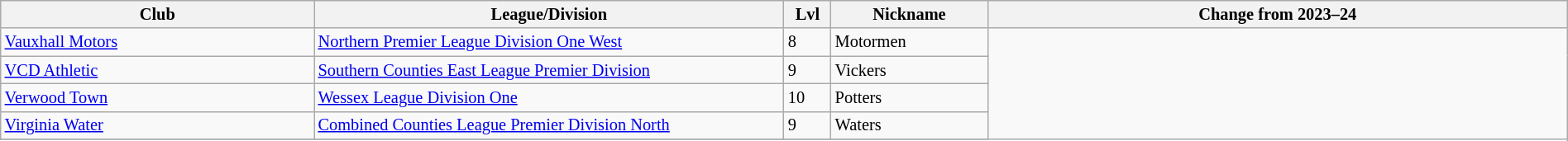<table class="wikitable sortable" width=100% style="font-size:85%">
<tr>
<th width=20%>Club</th>
<th width=30%>League/Division</th>
<th width=3%>Lvl</th>
<th width=10%>Nickname</th>
<th width=37%>Change from 2023–24</th>
</tr>
<tr>
<td><a href='#'>Vauxhall Motors</a></td>
<td><a href='#'>Northern Premier League Division One West</a></td>
<td>8</td>
<td>Motormen</td>
</tr>
<tr>
<td><a href='#'>VCD Athletic</a></td>
<td><a href='#'>Southern Counties East League Premier Division</a></td>
<td>9</td>
<td>Vickers</td>
</tr>
<tr>
<td><a href='#'>Verwood Town</a></td>
<td><a href='#'>Wessex League Division One</a></td>
<td>10</td>
<td>Potters</td>
</tr>
<tr>
<td><a href='#'>Virginia Water</a></td>
<td><a href='#'>Combined Counties League Premier Division North</a></td>
<td>9</td>
<td>Waters</td>
</tr>
<tr>
</tr>
</table>
